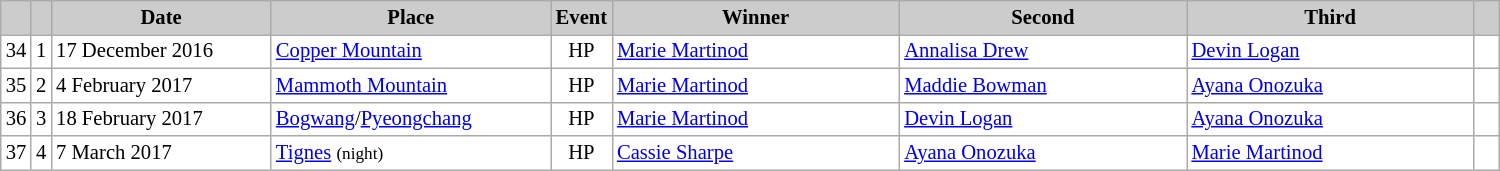<table class="wikitable plainrowheaders" style="background:#fff; font-size:86%; line-height:16px; border:grey solid 1px; border-collapse:collapse;">
<tr style="background:#ccc; text-align:center;">
<th scope="col" style="background:#ccc; width=20 px;"></th>
<th scope="col" style="background:#ccc; width=30 px;"></th>
<th scope="col" style="background:#ccc; width:140px;">Date</th>
<th scope="col" style="background:#ccc; width:180px;">Place</th>
<th scope="col" style="background:#ccc; width:15px;">Event</th>
<th scope="col" style="background:#ccc; width:185px;">Winner</th>
<th scope="col" style="background:#ccc; width:185px;">Second</th>
<th scope="col" style="background:#ccc; width:185px;">Third</th>
<th scope="col" style="background:#ccc; width:10px;"></th>
</tr>
<tr>
<td align=center>34</td>
<td align=center>1</td>
<td>17 December 2016</td>
<td> <a href='#'>Copper Mountain</a></td>
<td align=center>HP</td>
<td> <a href='#'>Marie Martinod</a></td>
<td> <a href='#'>Annalisa Drew</a></td>
<td> <a href='#'>Devin Logan</a></td>
<td></td>
</tr>
<tr>
<td align=center>35</td>
<td align=center>2</td>
<td>4 February 2017</td>
<td> <a href='#'>Mammoth Mountain</a></td>
<td align=center>HP</td>
<td> <a href='#'>Marie Martinod</a></td>
<td> <a href='#'>Maddie Bowman</a></td>
<td> <a href='#'>Ayana Onozuka</a></td>
<td></td>
</tr>
<tr>
<td align=center>36</td>
<td align=center>3</td>
<td>18 February 2017</td>
<td> <a href='#'>Bogwang</a>/<a href='#'>Pyeongchang</a></td>
<td align=center>HP</td>
<td> <a href='#'>Marie Martinod</a></td>
<td> <a href='#'>Devin Logan</a></td>
<td> <a href='#'>Ayana Onozuka</a></td>
<td></td>
</tr>
<tr>
<td align=center>37</td>
<td align=center>4</td>
<td>7 March 2017</td>
<td> <a href='#'>Tignes</a> <small>(night)</small></td>
<td align=center>HP</td>
<td> <a href='#'>Cassie Sharpe</a></td>
<td> <a href='#'>Ayana Onozuka</a></td>
<td> <a href='#'>Marie Martinod</a></td>
<td></td>
</tr>
</table>
